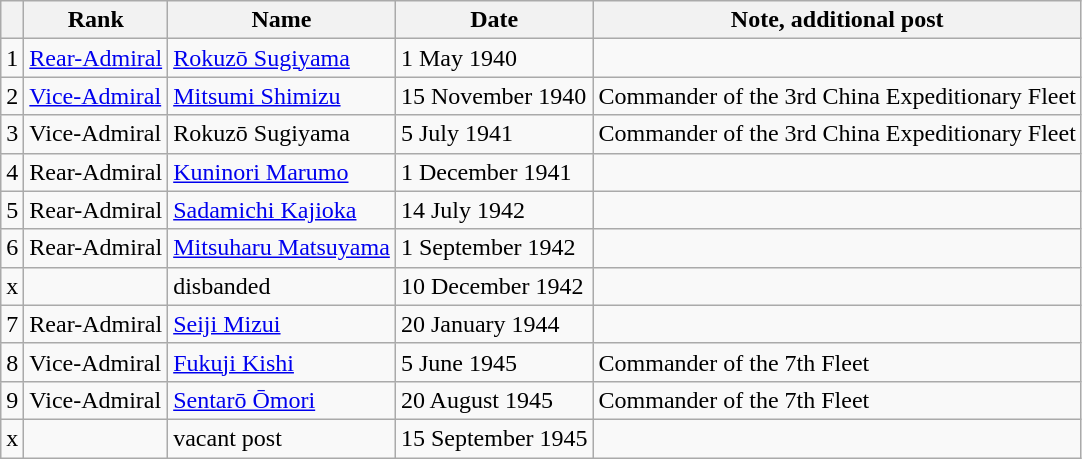<table class=wikitable>
<tr>
<th></th>
<th>Rank</th>
<th>Name</th>
<th>Date</th>
<th>Note, additional post</th>
</tr>
<tr>
<td>1</td>
<td><a href='#'>Rear-Admiral</a></td>
<td><a href='#'>Rokuzō Sugiyama</a></td>
<td>1 May 1940</td>
<td></td>
</tr>
<tr>
<td>2</td>
<td><a href='#'>Vice-Admiral</a></td>
<td><a href='#'>Mitsumi Shimizu</a></td>
<td>15 November 1940</td>
<td>Commander of the 3rd China Expeditionary Fleet</td>
</tr>
<tr>
<td>3</td>
<td>Vice-Admiral</td>
<td>Rokuzō Sugiyama</td>
<td>5 July 1941</td>
<td>Commander of the 3rd China Expeditionary Fleet</td>
</tr>
<tr>
<td>4</td>
<td>Rear-Admiral</td>
<td><a href='#'>Kuninori Marumo</a></td>
<td>1 December 1941</td>
<td></td>
</tr>
<tr>
<td>5</td>
<td>Rear-Admiral</td>
<td><a href='#'>Sadamichi Kajioka</a></td>
<td>14 July 1942</td>
<td></td>
</tr>
<tr>
<td>6</td>
<td>Rear-Admiral</td>
<td><a href='#'>Mitsuharu Matsuyama</a></td>
<td>1 September 1942</td>
<td></td>
</tr>
<tr>
<td>x</td>
<td></td>
<td>disbanded</td>
<td>10 December 1942</td>
<td></td>
</tr>
<tr>
<td>7</td>
<td>Rear-Admiral</td>
<td><a href='#'>Seiji Mizui</a></td>
<td>20 January 1944</td>
<td></td>
</tr>
<tr>
<td>8</td>
<td>Vice-Admiral</td>
<td><a href='#'>Fukuji Kishi</a></td>
<td>5 June 1945</td>
<td>Commander of the 7th Fleet</td>
</tr>
<tr>
<td>9</td>
<td>Vice-Admiral</td>
<td><a href='#'>Sentarō Ōmori</a></td>
<td>20 August 1945</td>
<td>Commander of the 7th Fleet</td>
</tr>
<tr>
<td>x</td>
<td></td>
<td>vacant post</td>
<td>15 September 1945</td>
<td></td>
</tr>
</table>
